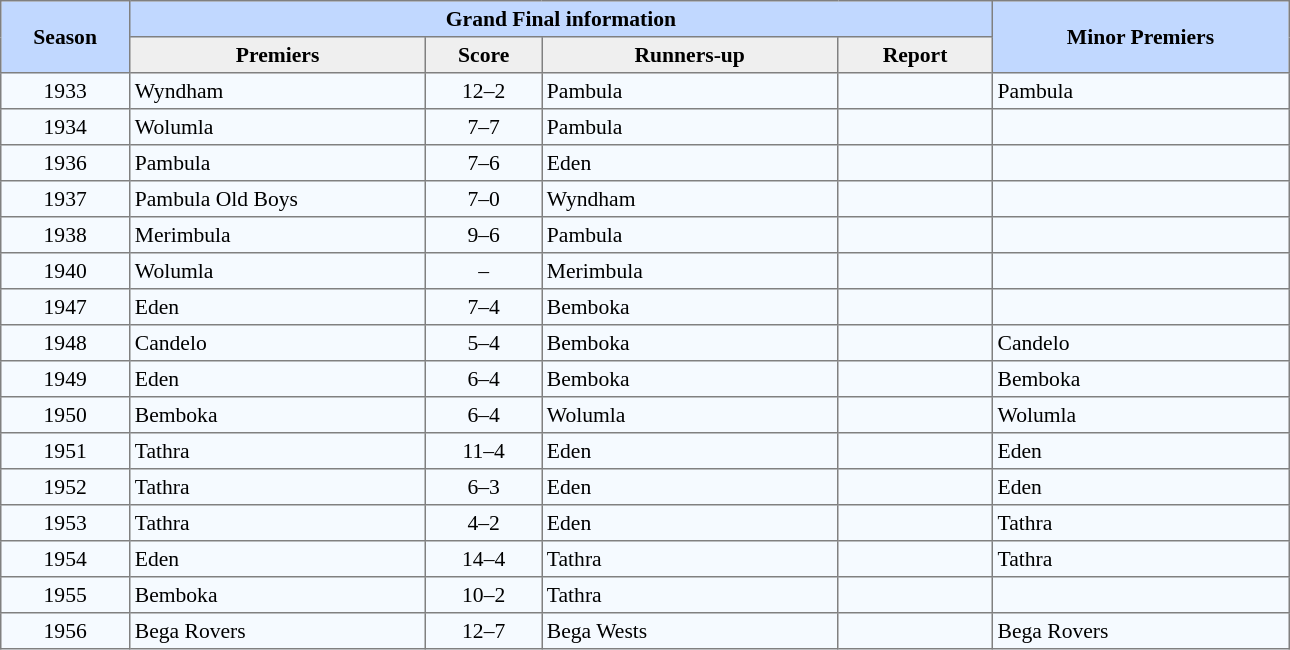<table border=1 style="border-collapse:collapse; font-size:90%;" cellpadding=3 cellspacing=0 width=68%>
<tr bgcolor=#C1D8FF>
<th rowspan=2 width=10%>Season</th>
<th rowspan=1 colspan=4>Grand Final information</th>
<th rowspan=2 width=23%>Minor Premiers</th>
</tr>
<tr bgcolor=#EFEFEF>
<th rowspan=1 width=23%>Premiers</th>
<th rowspan=1 width=9%>Score</th>
<th rowspan=1 width=23%>Runners-up</th>
<th rowspan=1 width=12%>Report</th>
</tr>
<tr align=centre bgcolor=#F5FAFF>
<td style="text-align:center;">1933</td>
<td style="text-align:left;">Wyndham</td>
<td style="text-align:center;">12–2</td>
<td style="text-align:left;"> Pambula</td>
<td style="text-align:center;"></td>
<td style="text-align:left;"> Pambula</td>
</tr>
<tr align=centre bgcolor=#F5FAFF>
<td style="text-align:center;">1934</td>
<td style="text-align:left;">Wolumla</td>
<td style="text-align:center;">7–7</td>
<td style="text-align:left;"> Pambula</td>
<td style="text-align:center;"></td>
<td style="text-align:left;"></td>
</tr>
<tr align=centre bgcolor=#F5FAFF>
<td style="text-align:center;">1936</td>
<td style="text-align:left;"> Pambula</td>
<td style="text-align:center;">7–6</td>
<td style="text-align:left;"> Eden</td>
<td style="text-align:center;"></td>
<td style="text-align:left;"></td>
</tr>
<tr align=centre bgcolor=#F5FAFF>
<td style="text-align:center;">1937</td>
<td style="text-align:left;"> Pambula Old Boys</td>
<td style="text-align:center;">7–0</td>
<td style="text-align:left;">Wyndham</td>
<td style="text-align:center;"></td>
<td style="text-align:left;"></td>
</tr>
<tr align=centre bgcolor=#F5FAFF>
<td style="text-align:center;">1938</td>
<td style="text-align:left;">Merimbula</td>
<td style="text-align:center;">9–6</td>
<td style="text-align:left;"> Pambula</td>
<td style="text-align:center;"></td>
<td style="text-align:left;"></td>
</tr>
<tr align=centre bgcolor=#F5FAFF>
<td style="text-align:center;">1940</td>
<td style="text-align:left;">Wolumla</td>
<td style="text-align:center;">–</td>
<td style="text-align:left;">Merimbula</td>
<td style="text-align:center;"></td>
<td style="text-align:left;"></td>
</tr>
<tr align=centre bgcolor=#F5FAFF>
<td style="text-align:center;">1947</td>
<td style="text-align:left;"> Eden</td>
<td style="text-align:center;">7–4</td>
<td style="text-align:left;">Bemboka</td>
<td style="text-align:center;"></td>
<td style="text-align:left;"></td>
</tr>
<tr align=centre bgcolor=#F5FAFF>
<td style="text-align:center;">1948</td>
<td style="text-align:left;">Candelo</td>
<td style="text-align:center;">5–4</td>
<td style="text-align:left;">Bemboka</td>
<td style="text-align:center;"></td>
<td style="text-align:left;">Candelo</td>
</tr>
<tr align=centre bgcolor=#F5FAFF>
<td style="text-align:center;">1949</td>
<td style="text-align:left;"> Eden</td>
<td style="text-align:center;">6–4</td>
<td style="text-align:left;">Bemboka</td>
<td style="text-align:center;"></td>
<td style="text-align:left;">Bemboka</td>
</tr>
<tr align=centre bgcolor=#F5FAFF>
<td style="text-align:center;">1950</td>
<td style="text-align:left;">Bemboka</td>
<td style="text-align:center;">6–4</td>
<td style="text-align:left;">Wolumla</td>
<td style="text-align:center;"></td>
<td style="text-align:left;">Wolumla</td>
</tr>
<tr align=centre bgcolor=#F5FAFF>
<td style="text-align:center;">1951</td>
<td style="text-align:left;"> Tathra</td>
<td style="text-align:center;">11–4</td>
<td style="text-align:left;"> Eden</td>
<td style="text-align:center;"></td>
<td style="text-align:left;"> Eden</td>
</tr>
<tr align=centre bgcolor=#F5FAFF>
<td style="text-align:center;">1952</td>
<td style="text-align:left;"> Tathra</td>
<td style="text-align:center;">6–3</td>
<td style="text-align:left;"> Eden</td>
<td style="text-align:center;"></td>
<td style="text-align:left;"> Eden</td>
</tr>
<tr align=centre bgcolor=#F5FAFF>
<td style="text-align:center;">1953</td>
<td style="text-align:left;"> Tathra</td>
<td style="text-align:center;">4–2</td>
<td style="text-align:left;"> Eden</td>
<td style="text-align:center;"></td>
<td style="text-align:left;"> Tathra</td>
</tr>
<tr align=centre bgcolor=#F5FAFF>
<td style="text-align:center;">1954</td>
<td style="text-align:left;"> Eden</td>
<td style="text-align:center;">14–4</td>
<td style="text-align:left;"> Tathra</td>
<td style="text-align:center;"></td>
<td style="text-align:left;"> Tathra</td>
</tr>
<tr align=centre bgcolor=#F5FAFF>
<td style="text-align:center;">1955</td>
<td style="text-align:left;">Bemboka</td>
<td style="text-align:center;">10–2</td>
<td style="text-align:left;"> Tathra</td>
<td style="text-align:center;"></td>
<td style="text-align:left;"></td>
</tr>
<tr align=centre bgcolor=#F5FAFF>
<td style="text-align:center;">1956</td>
<td style="text-align:left;"> Bega Rovers</td>
<td style="text-align:center;">12–7</td>
<td style="text-align:left;">Bega Wests</td>
<td style="text-align:center;"></td>
<td style="text-align:left;"> Bega Rovers</td>
</tr>
</table>
